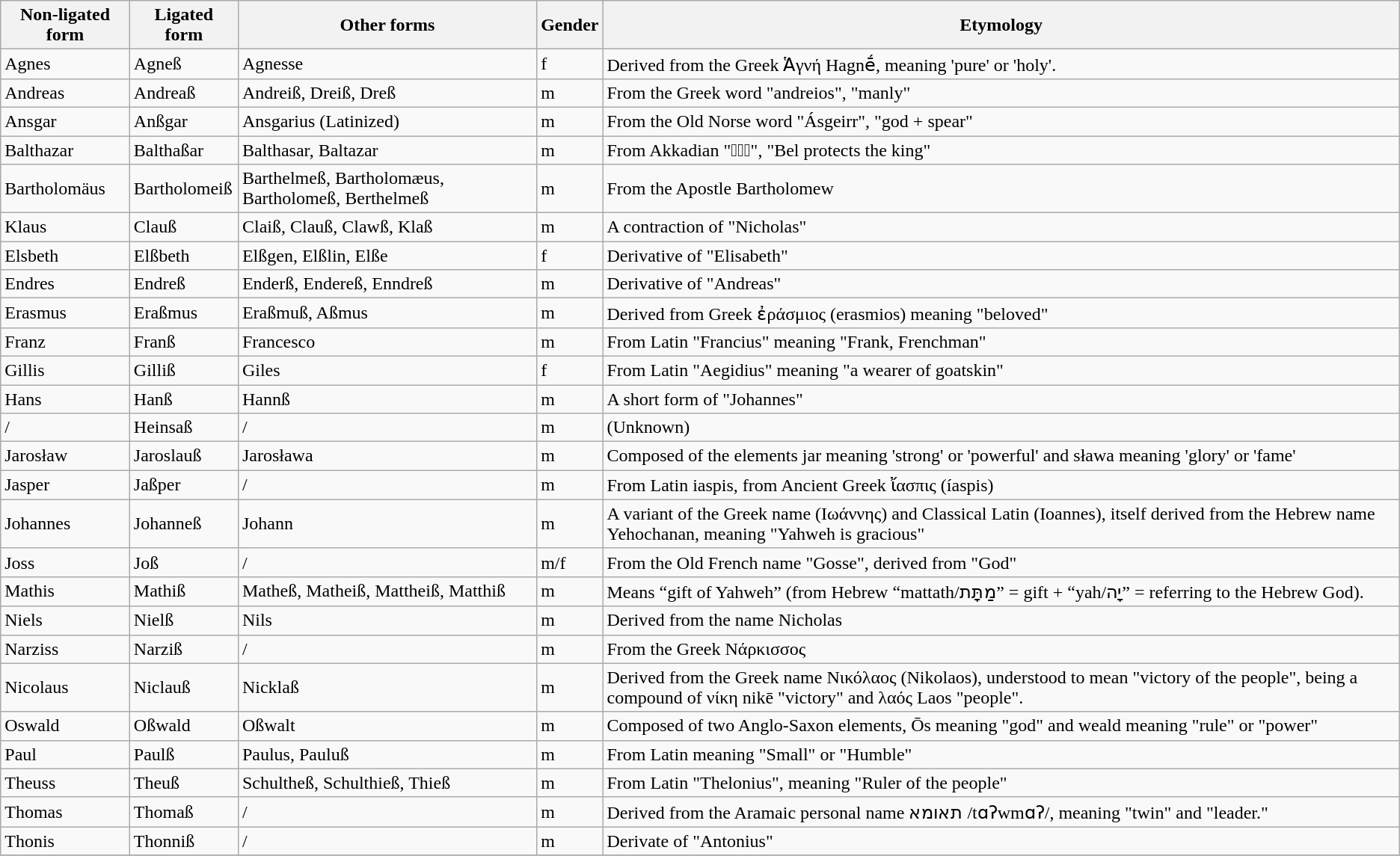<table class="wikitable">
<tr>
<th>Non-ligated form</th>
<th>Ligated form</th>
<th>Other forms</th>
<th>Gender</th>
<th>Etymology</th>
</tr>
<tr>
<td>Agnes</td>
<td>Agneß</td>
<td>Agnesse</td>
<td>f</td>
<td>Derived from the Greek Ἁγνή Hagnḗ, meaning 'pure' or 'holy'.</td>
</tr>
<tr>
<td>Andreas</td>
<td>Andreaß</td>
<td>Andreiß, Dreiß, Dreß</td>
<td>m</td>
<td>From the Greek word "andreios", "manly"</td>
</tr>
<tr>
<td>Ansgar</td>
<td>Anßgar</td>
<td>Ansgarius (Latinized)</td>
<td>m</td>
<td>From the Old Norse word "Ásgeirr", "god + spear"</td>
</tr>
<tr>
<td>Balthazar</td>
<td>Balthaßar</td>
<td>Balthasar, Baltazar</td>
<td>m</td>
<td>From Akkadian "𒂗𒈗𒋀", "Bel protects the king"</td>
</tr>
<tr>
<td>Bartholomäus</td>
<td>Bartholomeiß</td>
<td>Barthelmeß, Bartholomæus, Bartholomeß, Berthelmeß</td>
<td>m</td>
<td>From the Apostle Bartholomew</td>
</tr>
<tr>
<td>Klaus</td>
<td>Clauß</td>
<td>Claiß, Clauß, Clawß, Klaß</td>
<td>m</td>
<td>A contraction of "Nicholas"</td>
</tr>
<tr>
<td>Elsbeth</td>
<td>Elßbeth</td>
<td>Elßgen, Elßlin, Elße</td>
<td>f</td>
<td>Derivative of "Elisabeth"</td>
</tr>
<tr>
<td>Endres</td>
<td>Endreß</td>
<td>Enderß, Endereß, Enndreß</td>
<td>m</td>
<td>Derivative of "Andreas"</td>
</tr>
<tr>
<td>Erasmus</td>
<td>Eraßmus</td>
<td>Eraßmuß, Aßmus</td>
<td>m</td>
<td>Derived from Greek ἐράσμιος (erasmios) meaning "beloved"</td>
</tr>
<tr>
<td>Franz</td>
<td>Franß</td>
<td>Francesco</td>
<td>m</td>
<td>From Latin "Francius" meaning "Frank, Frenchman"</td>
</tr>
<tr>
<td>Gillis</td>
<td>Gilliß</td>
<td>Giles</td>
<td>f</td>
<td>From Latin "Aegidius" meaning "a wearer of goatskin"</td>
</tr>
<tr>
<td>Hans</td>
<td>Hanß</td>
<td>Hannß</td>
<td>m</td>
<td>A short form of "Johannes"</td>
</tr>
<tr>
<td>/</td>
<td>Heinsaß</td>
<td>/</td>
<td>m</td>
<td>(Unknown)</td>
</tr>
<tr>
<td>Jarosław</td>
<td>Jaroslauß</td>
<td>Jarosława</td>
<td>m</td>
<td>Composed of the elements jar meaning 'strong' or 'powerful' and sława meaning 'glory' or 'fame'</td>
</tr>
<tr>
<td>Jasper</td>
<td>Jaßper</td>
<td>/</td>
<td>m</td>
<td>From Latin iaspis, from Ancient Greek ἴασπις (íaspis)</td>
</tr>
<tr>
<td>Johannes</td>
<td>Johanneß</td>
<td>Johann</td>
<td>m</td>
<td>A variant of the Greek name (Ιωάννης) and Classical Latin (Ioannes), itself derived from the Hebrew name Yehochanan, meaning "Yahweh is gracious"</td>
</tr>
<tr>
<td>Joss</td>
<td>Joß</td>
<td>/</td>
<td>m/f</td>
<td>From the Old French name "Gosse", derived from "God"</td>
</tr>
<tr>
<td>Mathis</td>
<td>Mathiß</td>
<td>Matheß, Matheiß, Mattheiß, Matthiß</td>
<td>m</td>
<td>Means “gift of Yahweh” (from Hebrew “mattath/מַתָּת” = gift + “yah/יָה” = referring to the Hebrew God).</td>
</tr>
<tr>
<td>Niels</td>
<td>Nielß</td>
<td>Nils</td>
<td>m</td>
<td>Derived from the name Nicholas</td>
</tr>
<tr>
<td>Narziss</td>
<td>Narziß</td>
<td>/</td>
<td>m</td>
<td>From the Greek Νάρκισσος</td>
</tr>
<tr>
<td>Nicolaus</td>
<td>Niclauß</td>
<td>Nicklaß</td>
<td>m</td>
<td>Derived from the Greek name Νικόλαος (Nikolaos), understood to mean "victory of the people", being a compound of νίκη nikē "victory" and λαός Laos "people".</td>
</tr>
<tr>
<td>Oswald</td>
<td>Oßwald</td>
<td>Oßwalt</td>
<td>m</td>
<td>Composed of two Anglo-Saxon elements, Ōs meaning "god" and weald meaning "rule" or "power"</td>
</tr>
<tr>
<td>Paul</td>
<td>Paulß</td>
<td>Paulus, Pauluß</td>
<td>m</td>
<td>From Latin meaning "Small" or "Humble"</td>
</tr>
<tr>
<td>Theuss</td>
<td>Theuß</td>
<td>Schultheß, Schulthieß, Thieß</td>
<td>m</td>
<td>From Latin "Thelonius", meaning "Ruler of the people"</td>
</tr>
<tr>
<td>Thomas</td>
<td>Thomaß</td>
<td>/</td>
<td>m</td>
<td>Derived from the Aramaic personal name תאומא /tɑʔwmɑʔ/, meaning "twin" and "leader."</td>
</tr>
<tr>
<td>Thonis</td>
<td>Thonniß</td>
<td>/</td>
<td>m</td>
<td>Derivate of "Antonius"</td>
</tr>
<tr>
</tr>
</table>
